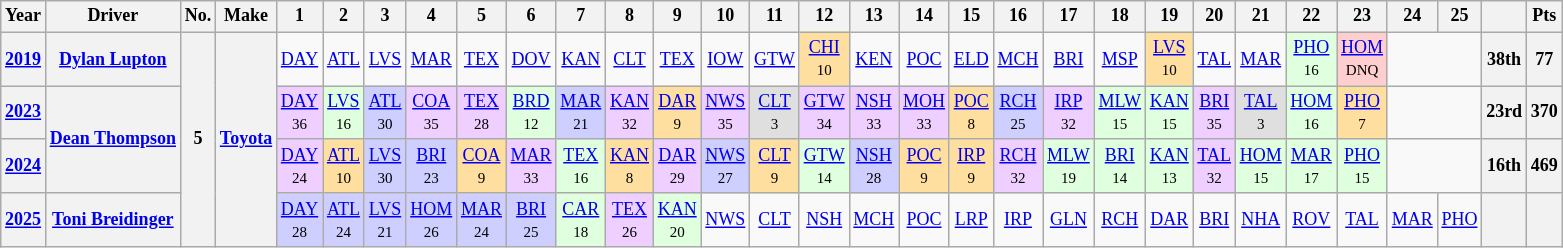<table class="wikitable" style="text-align:center; font-size:75%">
<tr>
<th>Year</th>
<th>Driver</th>
<th>No.</th>
<th>Make</th>
<th>1</th>
<th>2</th>
<th>3</th>
<th>4</th>
<th>5</th>
<th>6</th>
<th>7</th>
<th>8</th>
<th>9</th>
<th>10</th>
<th>11</th>
<th>12</th>
<th>13</th>
<th>14</th>
<th>15</th>
<th>16</th>
<th>17</th>
<th>18</th>
<th>19</th>
<th>20</th>
<th>21</th>
<th>22</th>
<th>23</th>
<th>24</th>
<th>25</th>
<th></th>
<th>Pts</th>
</tr>
<tr>
<th><a href='#'>2019</a></th>
<th><a href='#'>Dylan Lupton</a></th>
<th rowspan="4">5</th>
<th rowspan="4"><a href='#'>Toyota</a></th>
<td><a href='#'>DAY</a></td>
<td><a href='#'>ATL</a></td>
<td><a href='#'>LVS</a></td>
<td><a href='#'>MAR</a></td>
<td><a href='#'>TEX</a></td>
<td><a href='#'>DOV</a></td>
<td><a href='#'>KAN</a></td>
<td><a href='#'>CLT</a></td>
<td><a href='#'>TEX</a></td>
<td><a href='#'>IOW</a></td>
<td><a href='#'>GTW</a></td>
<td style="background:#FFDF9F;"><a href='#'>CHI</a><br><small>10</small></td>
<td><a href='#'>KEN</a></td>
<td><a href='#'>POC</a></td>
<td><a href='#'>ELD</a></td>
<td><a href='#'>MCH</a></td>
<td><a href='#'>BRI</a></td>
<td><a href='#'>MSP</a></td>
<td style="background:#FFDF9F;"><a href='#'>LVS</a><br><small>10</small></td>
<td><a href='#'>TAL</a></td>
<td><a href='#'>MAR</a></td>
<td style="background:#DFFFDF;"><a href='#'>PHO</a><br><small>16</small></td>
<td style="background:#FFCFCF;"><a href='#'>HOM</a><br><small>DNQ</small></td>
<td colspan=2></td>
<th>38th</th>
<th>77</th>
</tr>
<tr>
<th><a href='#'>2023</a></th>
<th rowspan="2"><a href='#'>Dean Thompson</a></th>
<td style="background:#EFCFFF;"><a href='#'>DAY</a><br><small>36</small></td>
<td style="background:#DFFFDF;"><a href='#'>LVS</a><br><small>16</small></td>
<td style="background:#CFCFFF;"><a href='#'>ATL</a><br><small>30</small></td>
<td style="background:#EFCFFF;"><a href='#'>COA</a><br><small>35</small></td>
<td style="background:#EFCFFF;"><a href='#'>TEX</a><br><small>28</small></td>
<td style="background:#DFFFDF;"><a href='#'>BRD</a><br><small>12</small></td>
<td style="background:#CFCFFF;"><a href='#'>MAR</a><br><small>21</small></td>
<td style="background:#EFCFFF;"><a href='#'>KAN</a><br><small>32</small></td>
<td style="background:#FFDF9F;"><a href='#'>DAR</a><br><small>9</small></td>
<td style="background:#EFCFFF;"><a href='#'>NWS</a><br><small>35</small></td>
<td style="background:#DFDFDF;"><a href='#'>CLT</a><br><small>3</small></td>
<td style="background:#EFCFFF;"><a href='#'>GTW</a><br><small>34</small></td>
<td style="background:#EFCFFF;"><a href='#'>NSH</a><br><small>33</small></td>
<td style="background:#EFCFFF;"><a href='#'>MOH</a><br><small>33</small></td>
<td style="background:#FFDF9F;"><a href='#'>POC</a><br><small>8</small></td>
<td style="background:#CFCFFF;"><a href='#'>RCH</a><br><small>25</small></td>
<td style="background:#EFCFFF;"><a href='#'>IRP</a><br><small>32</small></td>
<td style="background:#DFFFDF;"><a href='#'>MLW</a><br><small>15</small></td>
<td style="background:#DFFFDF;"><a href='#'>KAN</a><br><small>15</small></td>
<td style="background:#EFCFFF;"><a href='#'>BRI</a><br><small>35</small></td>
<td style="background:#DFDFDF;"><a href='#'>TAL</a><br><small>3</small></td>
<td style="background:#DFFFDF;"><a href='#'>HOM</a><br><small>16</small></td>
<td style="background:#FFDF9F;"><a href='#'>PHO</a><br><small>7</small></td>
<td colspan=2></td>
<th>23rd</th>
<th>370</th>
</tr>
<tr>
<th><a href='#'>2024</a></th>
<td style="background:#EFCFFF;"><a href='#'>DAY</a><br><small>24</small></td>
<td style="background:#FFDF9F;"><a href='#'>ATL</a><br><small>10</small></td>
<td style="background:#CFCFFF;"><a href='#'>LVS</a><br><small>30</small></td>
<td style="background:#CFCFFF;"><a href='#'>BRI</a><br><small>23</small></td>
<td style="background:#FFDF9F;"><a href='#'>COA</a><br><small>9</small></td>
<td style="background:#EFCFFF;"><a href='#'>MAR</a><br><small>33</small></td>
<td style="background:#DFFFDF;"><a href='#'>TEX</a><br><small>16</small></td>
<td style="background:#FFDF9F;"><a href='#'>KAN</a><br><small>8</small></td>
<td style="background:#EFCFFF;"><a href='#'>DAR</a><br><small>29</small></td>
<td style="background:#CFCFFF;"><a href='#'>NWS</a><br><small>27</small></td>
<td style="background:#FFDF9F;"><a href='#'>CLT</a><br><small>9</small></td>
<td style="background:#DFFFDF;"><a href='#'>GTW</a><br><small>14</small></td>
<td style="background:#CFCFFF;"><a href='#'>NSH</a><br><small>28</small></td>
<td style="background:#FFDF9F;"><a href='#'>POC</a><br><small>9</small></td>
<td style="background:#FFDF9F;"><a href='#'>IRP</a><br><small>9</small></td>
<td style="background:#EFCFFF;"><a href='#'>RCH</a><br><small>32</small></td>
<td style="background:#DFFFDF;"><a href='#'>MLW</a><br><small>19</small></td>
<td style="background:#DFFFDF;"><a href='#'>BRI</a><br><small>14</small></td>
<td style="background:#DFFFDF;"><a href='#'>KAN</a><br><small>13</small></td>
<td style="background:#EFCFFF;"><a href='#'>TAL</a><br><small>32</small></td>
<td style="background:#DFFFDF;"><a href='#'>HOM</a><br><small>15</small></td>
<td style="background:#DFFFDF;"><a href='#'>MAR</a><br><small>17</small></td>
<td style="background:#DFFFDF;"><a href='#'>PHO</a><br><small>15</small></td>
<td colspan=2></td>
<th>16th</th>
<th>469</th>
</tr>
<tr>
<th><a href='#'>2025</a></th>
<th><a href='#'>Toni Breidinger</a></th>
<td style="background:#CFCFFF;"><a href='#'>DAY</a><br><small>28</small></td>
<td style="background:#CFCFFF;"><a href='#'>ATL</a><br><small>24</small></td>
<td style="background:#CFCFFF;"><a href='#'>LVS</a><br><small>21</small></td>
<td style="background:#CFCFFF;"><a href='#'>HOM</a><br><small>26</small></td>
<td style="background:#CFCFFF;"><a href='#'>MAR</a><br><small>24</small></td>
<td style="background:#CFCFFF;"><a href='#'>BRI</a><br><small>25</small></td>
<td style="background:#DFFFDF;"><a href='#'>CAR</a><br><small>18</small></td>
<td style="background:#EFCFFF;"><a href='#'>TEX</a><br><small>26</small></td>
<td style="background:#DFFFDF;"><a href='#'>KAN</a><br><small>20</small></td>
<td><a href='#'>NWS</a></td>
<td><a href='#'>CLT</a></td>
<td><a href='#'>NSH</a></td>
<td><a href='#'>MCH</a></td>
<td><a href='#'>POC</a></td>
<td><a href='#'>LRP</a></td>
<td><a href='#'>IRP</a></td>
<td><a href='#'>GLN</a></td>
<td><a href='#'>RCH</a></td>
<td><a href='#'>DAR</a></td>
<td><a href='#'>BRI</a></td>
<td><a href='#'>NHA</a></td>
<td><a href='#'>ROV</a></td>
<td><a href='#'>TAL</a></td>
<td><a href='#'>MAR</a></td>
<td><a href='#'>PHO</a></td>
<th></th>
<th></th>
</tr>
</table>
